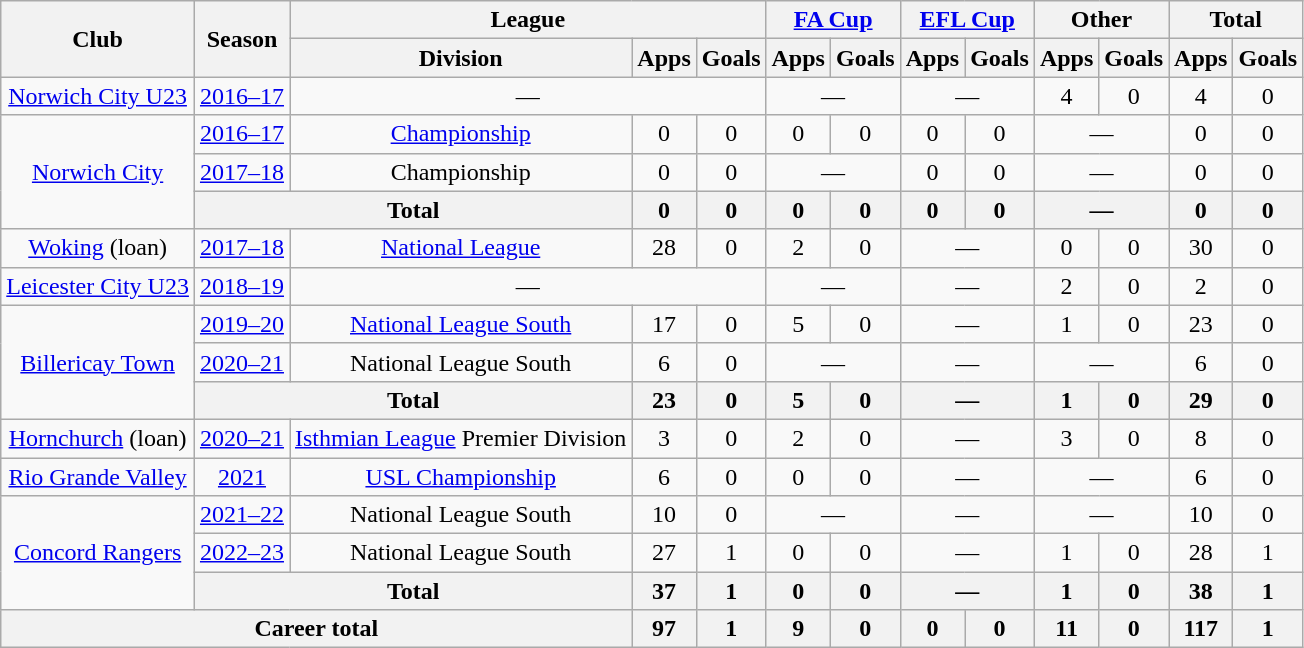<table class="wikitable" style="text-align:center">
<tr>
<th rowspan="2">Club</th>
<th rowspan="2">Season</th>
<th colspan="3">League</th>
<th colspan="2"><a href='#'>FA Cup</a></th>
<th colspan="2"><a href='#'>EFL Cup</a></th>
<th colspan="2">Other</th>
<th colspan="2">Total</th>
</tr>
<tr>
<th>Division</th>
<th>Apps</th>
<th>Goals</th>
<th>Apps</th>
<th>Goals</th>
<th>Apps</th>
<th>Goals</th>
<th>Apps</th>
<th>Goals</th>
<th>Apps</th>
<th>Goals</th>
</tr>
<tr>
<td rowspan="1"><a href='#'>Norwich City U23</a></td>
<td><a href='#'>2016–17</a></td>
<td colspan="3">—</td>
<td colspan="2">—</td>
<td colspan="2">—</td>
<td>4</td>
<td>0</td>
<td>4</td>
<td>0</td>
</tr>
<tr>
<td rowspan="3"><a href='#'>Norwich City</a></td>
<td><a href='#'>2016–17</a></td>
<td><a href='#'>Championship</a></td>
<td>0</td>
<td>0</td>
<td>0</td>
<td>0</td>
<td>0</td>
<td>0</td>
<td colspan="2">—</td>
<td>0</td>
<td>0</td>
</tr>
<tr>
<td><a href='#'>2017–18</a></td>
<td>Championship</td>
<td>0</td>
<td>0</td>
<td colspan="2">—</td>
<td>0</td>
<td>0</td>
<td colspan="2">—</td>
<td>0</td>
<td>0</td>
</tr>
<tr>
<th colspan=2>Total</th>
<th>0</th>
<th>0</th>
<th>0</th>
<th>0</th>
<th>0</th>
<th>0</th>
<th colspan="2">—</th>
<th>0</th>
<th>0</th>
</tr>
<tr>
<td rowspan="1"><a href='#'>Woking</a> (loan)</td>
<td><a href='#'>2017–18</a></td>
<td><a href='#'>National League</a></td>
<td>28</td>
<td>0</td>
<td>2</td>
<td>0</td>
<td colspan="2">—</td>
<td>0</td>
<td>0</td>
<td>30</td>
<td>0</td>
</tr>
<tr>
<td rowspan="1"><a href='#'>Leicester City U23</a></td>
<td><a href='#'>2018–19</a></td>
<td colspan="3">—</td>
<td colspan="2">—</td>
<td colspan="2">—</td>
<td>2</td>
<td>0</td>
<td>2</td>
<td>0</td>
</tr>
<tr>
<td rowspan="3"><a href='#'>Billericay Town</a></td>
<td><a href='#'>2019–20</a></td>
<td><a href='#'>National League South</a></td>
<td>17</td>
<td>0</td>
<td>5</td>
<td>0</td>
<td colspan="2">—</td>
<td>1</td>
<td>0</td>
<td>23</td>
<td>0</td>
</tr>
<tr>
<td><a href='#'>2020–21</a></td>
<td>National League South</td>
<td>6</td>
<td>0</td>
<td colspan="2">—</td>
<td colspan="2">—</td>
<td colspan="2">—</td>
<td>6</td>
<td>0</td>
</tr>
<tr>
<th colspan=2>Total</th>
<th>23</th>
<th>0</th>
<th>5</th>
<th>0</th>
<th colspan="2">—</th>
<th>1</th>
<th>0</th>
<th>29</th>
<th>0</th>
</tr>
<tr>
<td rowspan="1"><a href='#'>Hornchurch</a> (loan)</td>
<td><a href='#'>2020–21</a></td>
<td><a href='#'>Isthmian League</a> Premier Division</td>
<td>3</td>
<td>0</td>
<td>2</td>
<td>0</td>
<td colspan="2">—</td>
<td>3</td>
<td>0</td>
<td>8</td>
<td>0</td>
</tr>
<tr>
<td rowspan="1"><a href='#'>Rio Grande Valley</a></td>
<td><a href='#'>2021</a></td>
<td><a href='#'>USL Championship</a></td>
<td>6</td>
<td>0</td>
<td>0</td>
<td>0</td>
<td colspan="2">—</td>
<td colspan="2">—</td>
<td>6</td>
<td>0</td>
</tr>
<tr>
<td rowspan="3"><a href='#'>Concord Rangers</a></td>
<td><a href='#'>2021–22</a></td>
<td>National League South</td>
<td>10</td>
<td>0</td>
<td colspan="2">—</td>
<td colspan="2">—</td>
<td colspan="2">—</td>
<td>10</td>
<td>0</td>
</tr>
<tr>
<td><a href='#'>2022–23</a></td>
<td>National League South</td>
<td>27</td>
<td>1</td>
<td>0</td>
<td>0</td>
<td colspan="2">—</td>
<td>1</td>
<td>0</td>
<td>28</td>
<td>1</td>
</tr>
<tr>
<th colspan=2>Total</th>
<th>37</th>
<th>1</th>
<th>0</th>
<th>0</th>
<th colspan="2">—</th>
<th>1</th>
<th>0</th>
<th>38</th>
<th>1</th>
</tr>
<tr>
<th colspan=3>Career total</th>
<th>97</th>
<th>1</th>
<th>9</th>
<th>0</th>
<th>0</th>
<th>0</th>
<th>11</th>
<th>0</th>
<th>117</th>
<th>1</th>
</tr>
</table>
